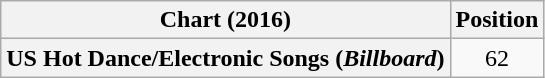<table class="wikitable plainrowheaders" style="text-align:center">
<tr>
<th scope="col">Chart (2016)</th>
<th scope="col">Position</th>
</tr>
<tr>
<th scope="row">US Hot Dance/Electronic Songs (<em>Billboard</em>)</th>
<td>62</td>
</tr>
</table>
